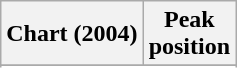<table class="wikitable sortable plainrowheaders">
<tr>
<th scope="col">Chart (2004)</th>
<th scope="col">Peak<br>position</th>
</tr>
<tr>
</tr>
<tr>
</tr>
<tr>
</tr>
<tr>
</tr>
<tr>
</tr>
<tr>
</tr>
</table>
